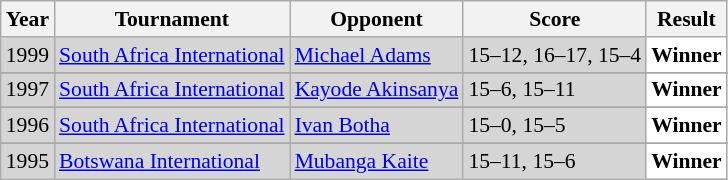<table class="sortable wikitable" style="font-size: 90%;">
<tr>
<th>Year</th>
<th>Tournament</th>
<th>Opponent</th>
<th>Score</th>
<th>Result</th>
</tr>
<tr style="background:#D5D5D5">
<td align="center">1999</td>
<td align="left"><a href='#'>South Africa International</a></td>
<td align="left"> <a href='#'>Michael Adams</a></td>
<td align="left">15–12, 16–17, 15–4</td>
<td style="text-align:left; background:white"> <strong>Winner</strong></td>
</tr>
<tr>
</tr>
<tr style="background:#D5D5D5">
<td align="center">1997</td>
<td align="left"><a href='#'>South Africa International</a></td>
<td align="left"> <a href='#'>Kayode Akinsanya</a></td>
<td align="left">15–6, 15–11</td>
<td style="text-align:left; background:white"> <strong>Winner</strong></td>
</tr>
<tr>
</tr>
<tr style="background:#D5D5D5">
<td align="center">1996</td>
<td align="left"><a href='#'>South Africa International</a></td>
<td align="left"> <a href='#'>Ivan Botha</a></td>
<td align="left">15–0, 15–5</td>
<td style="text-align:left; background:white"> <strong>Winner</strong></td>
</tr>
<tr>
</tr>
<tr style="background:#D5D5D5">
<td align="center">1995</td>
<td align="left"><a href='#'>Botswana International</a></td>
<td align="left"> <a href='#'>Mubanga Kaite</a></td>
<td align="left">15–11, 15–6</td>
<td style="text-align:left; background:white"> <strong>Winner</strong></td>
</tr>
</table>
